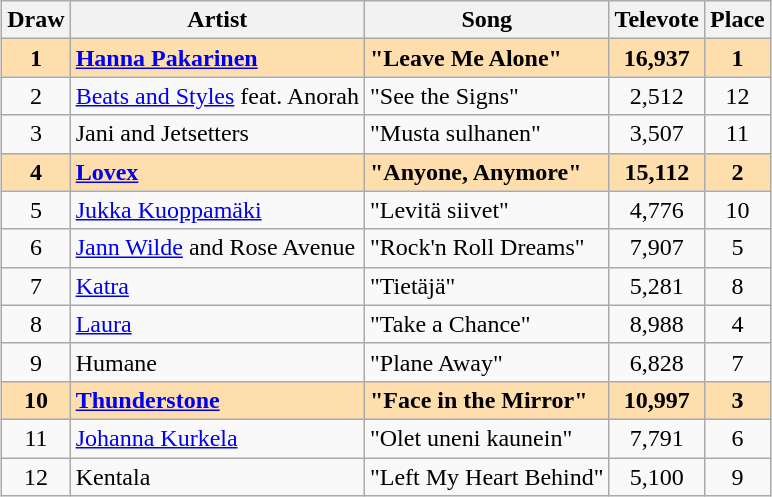<table class="sortable wikitable" style="margin: 1em auto 1em auto; text-align:center">
<tr>
<th>Draw</th>
<th>Artist</th>
<th>Song</th>
<th>Televote</th>
<th>Place</th>
</tr>
<tr style="font-weight:bold; background:navajowhite;">
<td>1</td>
<td align="left"><a href='#'>Hanna Pakarinen</a></td>
<td align="left">"Leave Me Alone"</td>
<td>16,937</td>
<td>1</td>
</tr>
<tr>
<td>2</td>
<td align="left"><a href='#'>Beats and Styles</a> feat. Anorah</td>
<td align="left">"See the Signs"</td>
<td>2,512</td>
<td>12</td>
</tr>
<tr>
<td>3</td>
<td align="left">Jani and Jetsetters</td>
<td align="left">"Musta sulhanen"</td>
<td>3,507</td>
<td>11</td>
</tr>
<tr style="font-weight:bold; background:navajowhite;">
<td>4</td>
<td align="left"><a href='#'>Lovex</a></td>
<td align="left">"Anyone, Anymore"</td>
<td>15,112</td>
<td>2</td>
</tr>
<tr>
<td>5</td>
<td align="left"><a href='#'>Jukka Kuoppamäki</a></td>
<td align="left">"Levitä siivet"</td>
<td>4,776</td>
<td>10</td>
</tr>
<tr>
<td>6</td>
<td align="left"><a href='#'>Jann Wilde</a> and Rose Avenue</td>
<td align="left">"Rock'n Roll Dreams"</td>
<td>7,907</td>
<td>5</td>
</tr>
<tr>
<td>7</td>
<td align="left"><a href='#'>Katra</a></td>
<td align="left">"Tietäjä"</td>
<td>5,281</td>
<td>8</td>
</tr>
<tr>
<td>8</td>
<td align="left"><a href='#'>Laura</a></td>
<td align="left">"Take a Chance"</td>
<td>8,988</td>
<td>4</td>
</tr>
<tr>
<td>9</td>
<td align="left">Humane</td>
<td align="left">"Plane Away"</td>
<td>6,828</td>
<td>7</td>
</tr>
<tr style="font-weight:bold; background:navajowhite;">
<td>10</td>
<td align="left"><a href='#'>Thunderstone</a></td>
<td align="left">"Face in the Mirror"</td>
<td>10,997</td>
<td>3</td>
</tr>
<tr>
<td>11</td>
<td align="left"><a href='#'>Johanna Kurkela</a></td>
<td align="left">"Olet uneni kaunein"</td>
<td>7,791</td>
<td>6</td>
</tr>
<tr>
<td>12</td>
<td align="left">Kentala</td>
<td align="left">"Left My Heart Behind"</td>
<td>5,100</td>
<td>9</td>
</tr>
</table>
